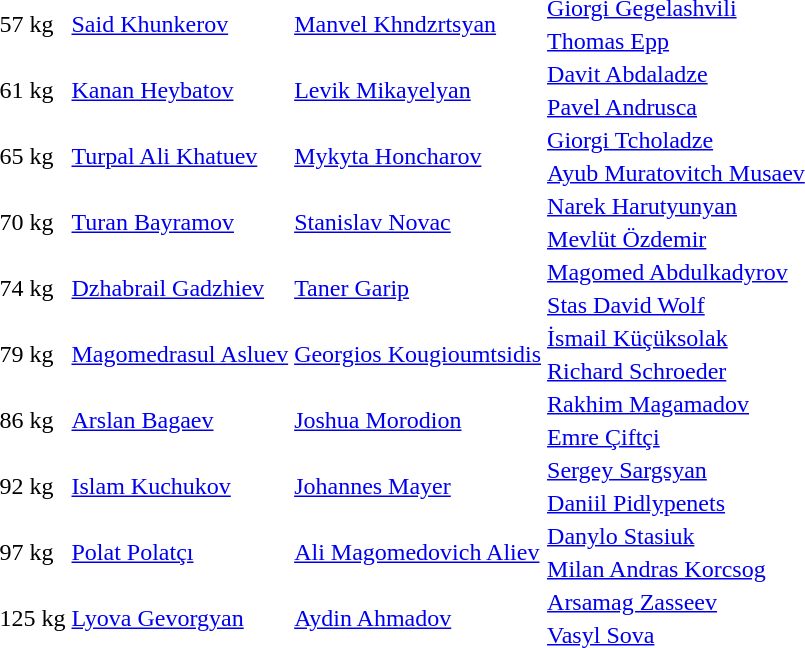<table>
<tr>
<td rowspan=2>57 kg</td>
<td rowspan=2> <a href='#'>Said Khunkerov</a></td>
<td rowspan=2> <a href='#'>Manvel Khndzrtsyan</a></td>
<td> <a href='#'>Giorgi Gegelashvili</a></td>
</tr>
<tr>
<td><a href='#'>Thomas Epp</a></td>
</tr>
<tr>
<td rowspan=2>61 kg</td>
<td rowspan=2> <a href='#'>Kanan Heybatov</a></td>
<td rowspan=2> <a href='#'>Levik Mikayelyan</a></td>
<td> <a href='#'>Davit Abdaladze</a></td>
</tr>
<tr>
<td> <a href='#'>Pavel Andrusca</a></td>
</tr>
<tr>
<td rowspan=2>65 kg</td>
<td rowspan=2> <a href='#'>Turpal Ali Khatuev</a></td>
<td rowspan=2> <a href='#'>Mykyta Honcharov</a></td>
<td> <a href='#'>Giorgi Tcholadze</a></td>
</tr>
<tr>
<td> <a href='#'>Ayub Muratovitch Musaev</a></td>
</tr>
<tr>
<td rowspan=2>70 kg</td>
<td rowspan=2> <a href='#'>Turan Bayramov</a></td>
<td rowspan=2> <a href='#'>Stanislav Novac</a></td>
<td> <a href='#'>Narek Harutyunyan</a></td>
</tr>
<tr>
<td> <a href='#'>Mevlüt Özdemir</a></td>
</tr>
<tr>
<td rowspan=2>74 kg</td>
<td rowspan=2> <a href='#'>Dzhabrail Gadzhiev</a></td>
<td rowspan=2> <a href='#'>Taner Garip</a></td>
<td> <a href='#'>Magomed Abdulkadyrov</a></td>
</tr>
<tr>
<td> <a href='#'>Stas David Wolf</a></td>
</tr>
<tr>
<td rowspan=2>79 kg</td>
<td rowspan=2> <a href='#'>Magomedrasul Asluev</a></td>
<td rowspan=2> <a href='#'>Georgios Kougioumtsidis</a></td>
<td> <a href='#'>İsmail Küçüksolak</a></td>
</tr>
<tr>
<td> <a href='#'>Richard Schroeder</a></td>
</tr>
<tr>
<td rowspan=2>86 kg</td>
<td rowspan=2> <a href='#'>Arslan Bagaev</a></td>
<td rowspan=2> <a href='#'>Joshua Morodion</a></td>
<td> <a href='#'>Rakhim Magamadov</a></td>
</tr>
<tr>
<td> <a href='#'>Emre Çiftçi</a></td>
</tr>
<tr>
<td rowspan=2>92 kg</td>
<td rowspan=2> <a href='#'>Islam Kuchukov</a></td>
<td rowspan=2> <a href='#'>Johannes Mayer</a></td>
<td> <a href='#'>Sergey Sargsyan</a></td>
</tr>
<tr>
<td> <a href='#'>Daniil Pidlypenets</a></td>
</tr>
<tr>
<td rowspan=2>97 kg</td>
<td rowspan=2> <a href='#'>Polat Polatçı</a></td>
<td rowspan=2> <a href='#'>Ali Magomedovich Aliev</a></td>
<td> <a href='#'>Danylo Stasiuk</a></td>
</tr>
<tr>
<td> <a href='#'>Milan Andras Korcsog</a></td>
</tr>
<tr>
<td rowspan=2>125 kg</td>
<td rowspan=2> <a href='#'>Lyova Gevorgyan</a></td>
<td rowspan=2> <a href='#'>Aydin Ahmadov</a></td>
<td> <a href='#'>Arsamag Zasseev</a></td>
</tr>
<tr>
<td> <a href='#'>Vasyl Sova</a></td>
</tr>
</table>
